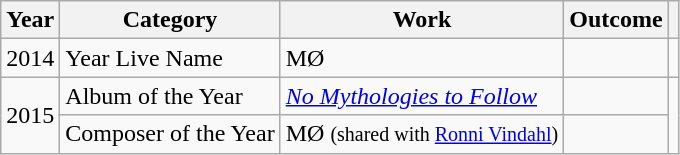<table class="wikitable Sortable">
<tr>
<th>Year</th>
<th>Category</th>
<th>Work</th>
<th>Outcome</th>
<th></th>
</tr>
<tr>
<td>2014</td>
<td>Year Live Name</td>
<td>MØ</td>
<td></td>
<td></td>
</tr>
<tr>
<td rowspan= "2">2015</td>
<td>Album of the Year</td>
<td><em><a href='#'>No Mythologies to Follow</a></em></td>
<td></td>
<td rowspan= "2"></td>
</tr>
<tr>
<td>Composer of the Year</td>
<td>MØ <small>(shared with <a href='#'>Ronni Vindahl</a>)</small></td>
<td></td>
</tr>
</table>
